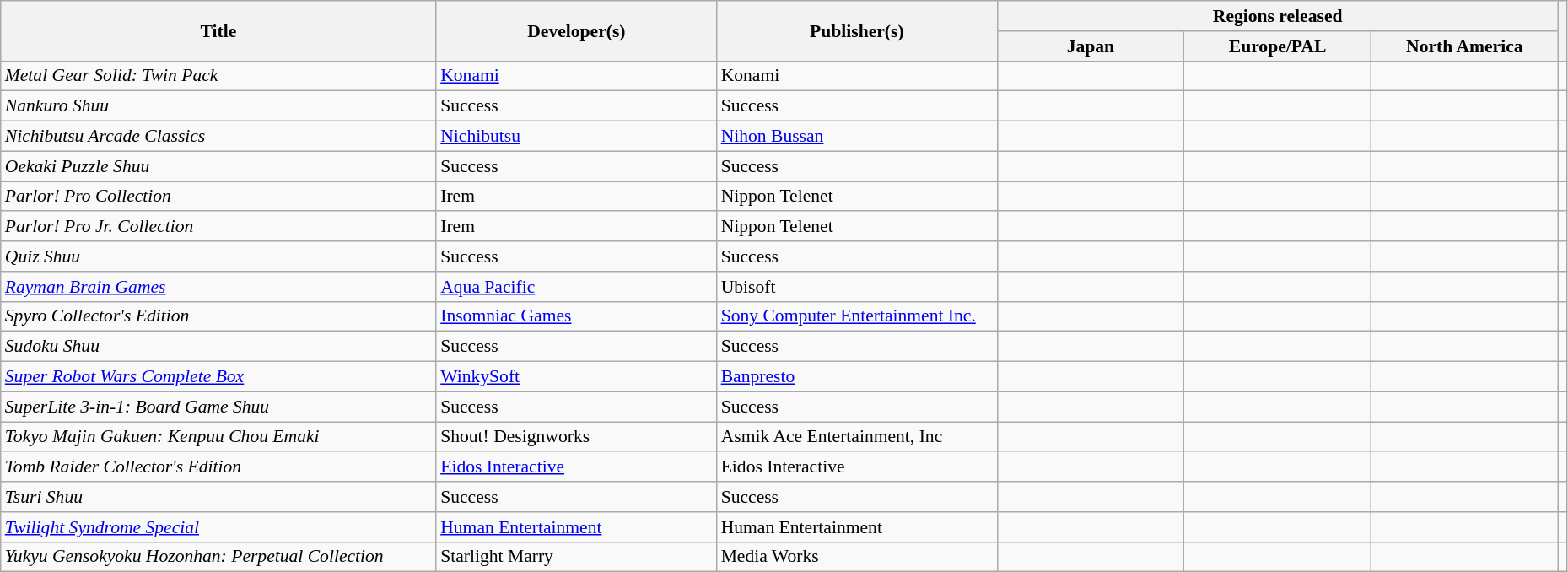<table class="wikitable sortable" style="width:98%;font-size:90%;" id="bundlelist">
<tr>
<th rowspan="2" width=28% data-sort-type="text">Title</th>
<th rowspan="2" width=18%>Developer(s)</th>
<th rowspan="2" width=18%>Publisher(s)</th>
<th colspan="3">Regions released</th>
<th rowspan="2" class="unsortable"></th>
</tr>
<tr>
<th style="width:12%;">Japan</th>
<th style="width:12%;">Europe/PAL</th>
<th style="width:12%;">North America</th>
</tr>
<tr>
<td><em>Metal Gear Solid: Twin Pack</em></td>
<td><a href='#'>Konami</a></td>
<td>Konami</td>
<td></td>
<td></td>
<td></td>
<td></td>
</tr>
<tr>
<td><em>Nankuro Shuu</em></td>
<td>Success</td>
<td>Success</td>
<td></td>
<td></td>
<td></td>
<td></td>
</tr>
<tr>
<td><em>Nichibutsu Arcade Classics</em></td>
<td><a href='#'>Nichibutsu</a></td>
<td><a href='#'>Nihon Bussan</a></td>
<td></td>
<td></td>
<td></td>
<td></td>
</tr>
<tr>
<td><em>Oekaki Puzzle Shuu</em></td>
<td>Success</td>
<td>Success</td>
<td></td>
<td></td>
<td></td>
<td></td>
</tr>
<tr>
<td><em>Parlor! Pro Collection</em></td>
<td>Irem</td>
<td>Nippon Telenet</td>
<td></td>
<td></td>
<td></td>
<td></td>
</tr>
<tr>
<td><em>Parlor! Pro Jr. Collection</em></td>
<td>Irem</td>
<td>Nippon Telenet</td>
<td></td>
<td></td>
<td></td>
<td></td>
</tr>
<tr>
<td><em>Quiz Shuu</em></td>
<td>Success</td>
<td>Success</td>
<td></td>
<td></td>
<td></td>
<td></td>
</tr>
<tr>
<td><em><a href='#'>Rayman Brain Games</a></em></td>
<td><a href='#'>Aqua Pacific</a></td>
<td>Ubisoft</td>
<td></td>
<td></td>
<td></td>
<td></td>
</tr>
<tr>
<td><em>Spyro Collector's Edition</em></td>
<td><a href='#'>Insomniac Games</a></td>
<td><a href='#'>Sony Computer Entertainment Inc.</a></td>
<td></td>
<td></td>
<td></td>
<td></td>
</tr>
<tr>
<td><em>Sudoku Shuu</em></td>
<td>Success</td>
<td>Success</td>
<td></td>
<td></td>
<td></td>
<td></td>
</tr>
<tr>
<td><em><a href='#'>Super Robot Wars Complete Box</a></em></td>
<td><a href='#'>WinkySoft</a></td>
<td><a href='#'>Banpresto</a></td>
<td></td>
<td></td>
<td></td>
<td></td>
</tr>
<tr>
<td><em>SuperLite 3-in-1: Board Game Shuu</em></td>
<td>Success</td>
<td>Success</td>
<td></td>
<td></td>
<td></td>
<td></td>
</tr>
<tr>
<td><em>Tokyo Majin Gakuen: Kenpuu Chou Emaki</em></td>
<td>Shout! Designworks</td>
<td>Asmik Ace Entertainment, Inc</td>
<td></td>
<td></td>
<td></td>
<td></td>
</tr>
<tr>
<td><em>Tomb Raider Collector's Edition</em></td>
<td><a href='#'>Eidos Interactive</a></td>
<td>Eidos Interactive</td>
<td></td>
<td></td>
<td></td>
<td></td>
</tr>
<tr>
<td><em>Tsuri Shuu</em></td>
<td>Success</td>
<td>Success</td>
<td></td>
<td></td>
<td></td>
<td></td>
</tr>
<tr>
<td><em><a href='#'>Twilight Syndrome Special</a></em></td>
<td><a href='#'>Human Entertainment</a></td>
<td>Human Entertainment</td>
<td></td>
<td></td>
<td></td>
<td></td>
</tr>
<tr>
<td><em>Yukyu Gensokyoku Hozonhan: Perpetual Collection</em></td>
<td>Starlight Marry</td>
<td>Media Works</td>
<td></td>
<td></td>
<td></td>
<td></td>
</tr>
</table>
